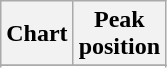<table class="wikitable sortable plainrowheaders">
<tr>
<th>Chart</th>
<th>Peak<br>position</th>
</tr>
<tr>
</tr>
<tr>
</tr>
<tr>
</tr>
</table>
